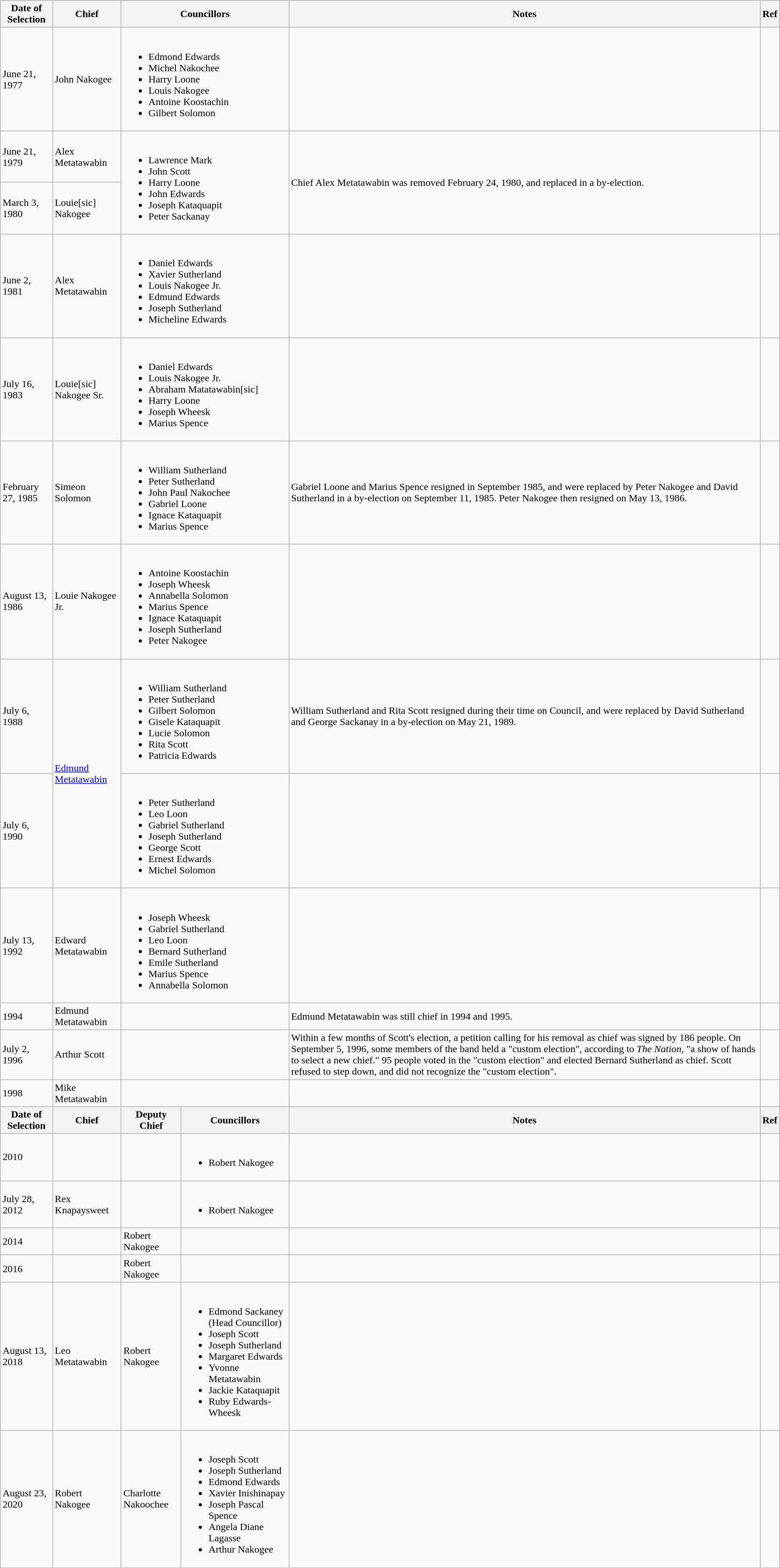<table class="wikitable">
<tr>
<th>Date of Selection</th>
<th>Chief</th>
<th colspan="2">Councillors</th>
<th>Notes</th>
<th>Ref</th>
</tr>
<tr>
<td>June 21, 1977</td>
<td>John Nakogee</td>
<td colspan="2"><br><ul><li>Edmond Edwards</li><li>Michel Nakochee</li><li>Harry Loone</li><li>Louis Nakogee</li><li>Antoine Koostachin</li><li>Gilbert Solomon</li></ul></td>
<td></td>
<td></td>
</tr>
<tr>
<td>June 21, 1979</td>
<td>Alex Metatawabin</td>
<td colspan="2" rowspan="2"><br><ul><li>Lawrence Mark</li><li>John Scott</li><li>Harry Loone</li><li>John Edwards</li><li>Joseph Kataquapit</li><li>Peter Sackanay</li></ul></td>
<td rowspan="2">Chief Alex Metatawabin was removed February 24, 1980, and replaced in a by-election.</td>
<td rowspan="2"></td>
</tr>
<tr>
<td>March 3, 1980</td>
<td>Louie[sic] Nakogee</td>
</tr>
<tr>
<td>June 2, 1981</td>
<td>Alex Metatawabin</td>
<td colspan="2"><br><ul><li>Daniel Edwards</li><li>Xavier Sutherland</li><li>Louis Nakogee Jr.</li><li>Edmund Edwards</li><li>Joseph Sutherland</li><li>Micheline Edwards</li></ul></td>
<td></td>
<td></td>
</tr>
<tr>
<td>July 16, 1983</td>
<td>Louie[sic] Nakogee Sr.</td>
<td colspan="2"><br><ul><li>Daniel Edwards</li><li>Louis Nakogee Jr.</li><li>Abraham Matatawabin[sic]</li><li>Harry Loone</li><li>Joseph Wheesk</li><li>Marius Spence</li></ul></td>
<td></td>
<td></td>
</tr>
<tr>
<td>February 27, 1985</td>
<td>Simeon Solomon</td>
<td colspan="2"><br><ul><li>William Sutherland</li><li>Peter Sutherland</li><li>John Paul Nakochee</li><li>Gabriel Loone</li><li>Ignace Kataquapit</li><li>Marius Spence</li></ul></td>
<td>Gabriel Loone and Marius Spence resigned in September 1985, and were replaced by Peter Nakogee and David Sutherland in a by-election on September 11, 1985. Peter Nakogee then resigned on May 13, 1986.</td>
<td></td>
</tr>
<tr>
<td>August 13, 1986</td>
<td>Louie Nakogee Jr.</td>
<td colspan="2"><br><ul><li>Antoine Koostachin</li><li>Joseph Wheesk</li><li>Annabella Solomon</li><li>Marius Spence</li><li>Ignace Kataquapit</li><li>Joseph Sutherland</li><li>Peter Nakogee</li></ul></td>
<td></td>
<td></td>
</tr>
<tr>
<td>July 6, 1988</td>
<td rowspan="2"><a href='#'>Edmund Metatawabin</a></td>
<td colspan="2"><br><ul><li>William Sutherland</li><li>Peter Sutherland</li><li>Gilbert Solomon</li><li>Gisele Kataquapit</li><li>Lucie Solomon</li><li>Rita Scott</li><li>Patricia Edwards</li></ul></td>
<td>William Sutherland and Rita Scott resigned during their time on Council, and were replaced by David Sutherland and George Sackanay in a by-election on May 21, 1989.</td>
<td></td>
</tr>
<tr>
<td>July 6, 1990</td>
<td colspan="2"><br><ul><li>Peter Sutherland</li><li>Leo Loon</li><li>Gabriel Sutherland</li><li>Joseph Sutherland</li><li>George Scott</li><li>Ernest Edwards</li><li>Michel Solomon</li></ul></td>
<td></td>
<td></td>
</tr>
<tr>
<td>July 13, 1992</td>
<td>Edward Metatawabin</td>
<td colspan="2"><br><ul><li>Joseph Wheesk</li><li>Gabriel Sutherland</li><li>Leo Loon</li><li>Bernard Sutherland</li><li>Emile Sutherland</li><li>Marius Spence</li><li>Annabella Solomon</li></ul></td>
<td></td>
<td></td>
</tr>
<tr>
<td>1994</td>
<td>Edmund Metatawabin</td>
<td colspan="2"></td>
<td>Edmund Metatawabin was still chief in 1994 and 1995.</td>
<td></td>
</tr>
<tr>
<td>July 2, 1996</td>
<td>Arthur Scott</td>
<td colspan="2"></td>
<td>Within a few months of Scott's election, a petition calling for his removal as chief was signed by 186 people. On September 5, 1996, some members of the band held a "custom election", according to <em>The Nation</em>, "a show of hands to select a new chief." 95 people voted in the "custom election" and elected Bernard Sutherland as chief. Scott refused to step down, and did not recognize the "custom election".</td>
<td></td>
</tr>
<tr>
<td>1998</td>
<td>Mike Metatawabin</td>
<td colspan="2"></td>
<td></td>
<td></td>
</tr>
<tr>
<th>Date of Selection</th>
<th>Chief</th>
<th>Deputy Chief</th>
<th>Councillors</th>
<th>Notes</th>
<th>Ref</th>
</tr>
<tr>
<td>2010</td>
<td></td>
<td></td>
<td><br><ul><li>Robert Nakogee</li></ul></td>
<td></td>
<td></td>
</tr>
<tr>
<td>July 28, 2012</td>
<td>Rex Knapaysweet</td>
<td></td>
<td><br><ul><li>Robert Nakogee</li></ul></td>
<td></td>
<td></td>
</tr>
<tr>
<td>2014</td>
<td></td>
<td>Robert Nakogee</td>
<td></td>
<td></td>
<td></td>
</tr>
<tr>
<td>2016</td>
<td></td>
<td>Robert Nakogee</td>
<td></td>
<td></td>
<td></td>
</tr>
<tr>
<td>August 13, 2018</td>
<td>Leo Metatawabin</td>
<td>Robert Nakogee</td>
<td><br><ul><li>Edmond Sackaney (Head Councillor)</li><li>Joseph Scott</li><li>Joseph Sutherland</li><li>Margaret Edwards</li><li>Yvonne Metatawabin</li><li>Jackie Kataquapit</li><li>Ruby Edwards-Wheesk</li></ul></td>
<td></td>
<td></td>
</tr>
<tr>
<td>August 23, 2020</td>
<td>Robert Nakogee</td>
<td>Charlotte Nakoochee</td>
<td><br><ul><li>Joseph Scott</li><li>Joseph Sutherland</li><li>Edmond Edwards</li><li>Xavier Inishinapay</li><li>Joseph Pascal Spence</li><li>Angela Diane Lagasse</li><li>Arthur Nakogee</li></ul></td>
<td></td>
<td></td>
</tr>
</table>
